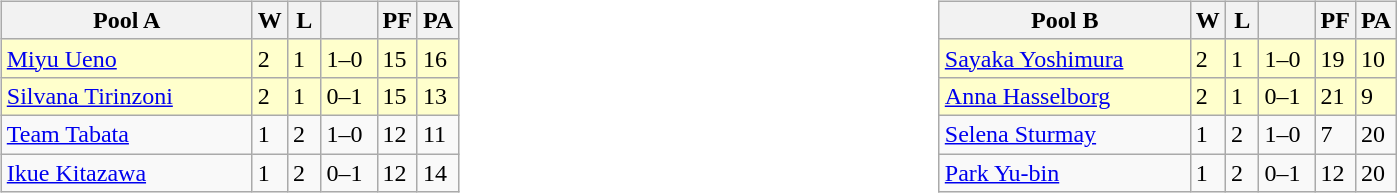<table table>
<tr>
<td valign=top width=10%><br><table class=wikitable>
<tr>
<th width=160>Pool A</th>
<th width=15>W</th>
<th width=15>L</th>
<th width=30></th>
<th width=15>PF</th>
<th width=15>PA</th>
</tr>
<tr bgcolor=#ffffcc>
<td> <a href='#'>Miyu Ueno</a></td>
<td>2</td>
<td>1</td>
<td>1–0</td>
<td>15</td>
<td>16</td>
</tr>
<tr bgcolor=#ffffcc>
<td> <a href='#'>Silvana Tirinzoni</a></td>
<td>2</td>
<td>1</td>
<td>0–1</td>
<td>15</td>
<td>13</td>
</tr>
<tr>
<td> <a href='#'>Team Tabata</a></td>
<td>1</td>
<td>2</td>
<td>1–0</td>
<td>12</td>
<td>11</td>
</tr>
<tr>
<td> <a href='#'>Ikue Kitazawa</a></td>
<td>1</td>
<td>2</td>
<td>0–1</td>
<td>12</td>
<td>14</td>
</tr>
</table>
</td>
<td valign=top width=10%><br><table class=wikitable>
<tr>
<th width=160>Pool B</th>
<th width=15>W</th>
<th width=15>L</th>
<th width=30></th>
<th width=15>PF</th>
<th width=15>PA</th>
</tr>
<tr bgcolor=#ffffcc>
<td> <a href='#'>Sayaka Yoshimura</a></td>
<td>2</td>
<td>1</td>
<td>1–0</td>
<td>19</td>
<td>10</td>
</tr>
<tr bgcolor=#ffffcc>
<td> <a href='#'>Anna Hasselborg</a></td>
<td>2</td>
<td>1</td>
<td>0–1</td>
<td>21</td>
<td>9</td>
</tr>
<tr>
<td> <a href='#'>Selena Sturmay</a></td>
<td>1</td>
<td>2</td>
<td>1–0</td>
<td>7</td>
<td>20</td>
</tr>
<tr>
<td> <a href='#'>Park Yu-bin</a></td>
<td>1</td>
<td>2</td>
<td>0–1</td>
<td>12</td>
<td>20</td>
</tr>
</table>
</td>
</tr>
</table>
